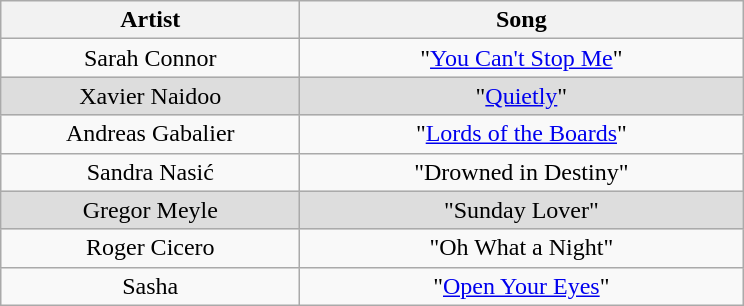<table class="wikitable plainrowheaders" style="text-align:center;" border="1">
<tr>
<th scope="col" rowspan="1" style="width:12em;">Artist</th>
<th scope="col" rowspan="1" style="width:18em;">Song</th>
</tr>
<tr>
<td scope="row">Sarah Connor</td>
<td>"<a href='#'>You Can't Stop Me</a>"</td>
</tr>
<tr style="background:#ddd;">
<td scope="row">Xavier Naidoo</td>
<td>"<a href='#'>Quietly</a>"</td>
</tr>
<tr>
<td scope="row">Andreas Gabalier</td>
<td>"<a href='#'>Lords of the Boards</a>"</td>
</tr>
<tr>
<td scope="row">Sandra Nasić</td>
<td>"Drowned in Destiny"</td>
</tr>
<tr style="background:#ddd;">
<td scope="row">Gregor Meyle</td>
<td>"Sunday Lover"</td>
</tr>
<tr>
<td scope="row">Roger Cicero</td>
<td>"Oh What a Night"</td>
</tr>
<tr>
<td scope="row">Sasha</td>
<td>"<a href='#'>Open Your Eyes</a>"</td>
</tr>
</table>
